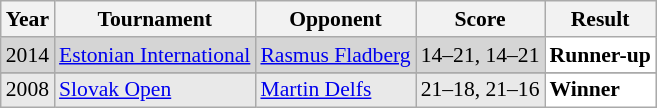<table class="sortable wikitable" style="font-size: 90%;">
<tr>
<th>Year</th>
<th>Tournament</th>
<th>Opponent</th>
<th>Score</th>
<th>Result</th>
</tr>
<tr style="background:#D5D5D5">
<td align="center">2014</td>
<td align="left"><a href='#'>Estonian International</a></td>
<td align="left"> <a href='#'>Rasmus Fladberg</a></td>
<td align="left">14–21, 14–21</td>
<td style="text-align:left; background:white"> <strong>Runner-up</strong></td>
</tr>
<tr>
</tr>
<tr style="background:#E9E9E9">
<td align="center">2008</td>
<td align="left"><a href='#'>Slovak Open</a></td>
<td align="left"> <a href='#'>Martin Delfs</a></td>
<td align="left">21–18, 21–16</td>
<td style="text-align:left; background:white"> <strong>Winner</strong></td>
</tr>
</table>
